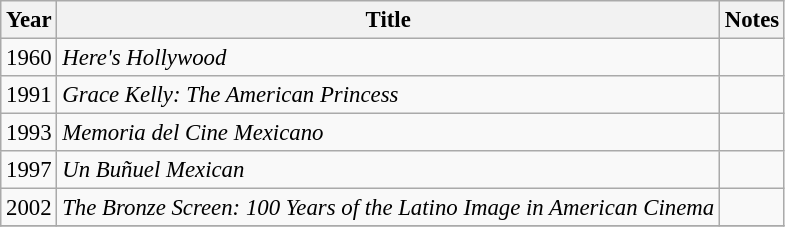<table class="wikitable" style="font-size: 95%;">
<tr>
<th>Year</th>
<th>Title</th>
<th>Notes</th>
</tr>
<tr>
<td>1960</td>
<td><em>Here's Hollywood</em></td>
<td></td>
</tr>
<tr>
<td>1991</td>
<td><em>Grace Kelly: The American Princess</em></td>
<td></td>
</tr>
<tr>
<td>1993</td>
<td><em>Memoria del Cine Mexicano</em></td>
<td></td>
</tr>
<tr>
<td>1997</td>
<td><em>Un Buñuel Mexican</em></td>
<td></td>
</tr>
<tr>
<td>2002</td>
<td><em>The Bronze Screen: 100 Years of the Latino Image in American Cinema</em></td>
<td></td>
</tr>
<tr>
</tr>
</table>
